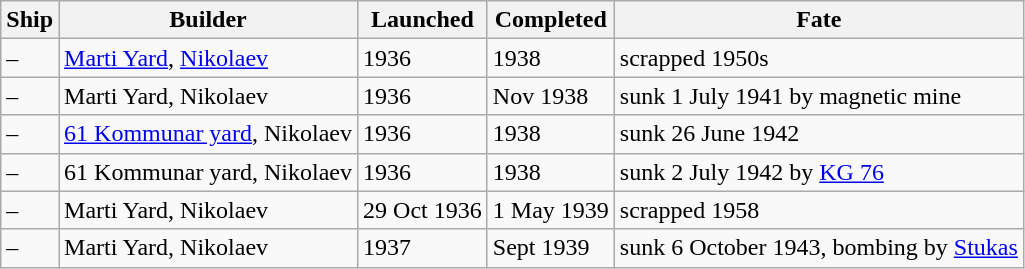<table class="wikitable">
<tr>
<th>Ship</th>
<th>Builder</th>
<th>Launched</th>
<th>Completed</th>
<th>Fate</th>
</tr>
<tr>
<td> – </td>
<td><a href='#'>Marti Yard</a>, <a href='#'>Nikolaev</a></td>
<td>1936</td>
<td>1938</td>
<td>scrapped 1950s </td>
</tr>
<tr>
<td> – </td>
<td>Marti Yard, Nikolaev</td>
<td>1936</td>
<td>Nov 1938</td>
<td>sunk 1 July 1941 by magnetic mine</td>
</tr>
<tr>
<td> – </td>
<td><a href='#'>61 Kommunar yard</a>, Nikolaev</td>
<td>1936</td>
<td>1938</td>
<td>sunk 26 June 1942</td>
</tr>
<tr>
<td> – </td>
<td>61 Kommunar yard, Nikolaev</td>
<td>1936</td>
<td>1938</td>
<td>sunk 2 July 1942 by <a href='#'>KG 76</a></td>
</tr>
<tr>
<td> – </td>
<td>Marti Yard, Nikolaev</td>
<td>29 Oct 1936</td>
<td>1 May 1939</td>
<td>scrapped 1958</td>
</tr>
<tr>
<td> – </td>
<td>Marti Yard, Nikolaev</td>
<td>1937</td>
<td>Sept 1939</td>
<td>sunk 6 October 1943, bombing by <a href='#'>Stukas</a></td>
</tr>
</table>
